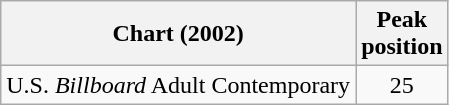<table class="wikitable sortable">
<tr>
<th>Chart (2002)</th>
<th>Peak<br>position</th>
</tr>
<tr>
<td>U.S. <em>Billboard</em> Adult Contemporary</td>
<td style="text-align:center;">25</td>
</tr>
</table>
